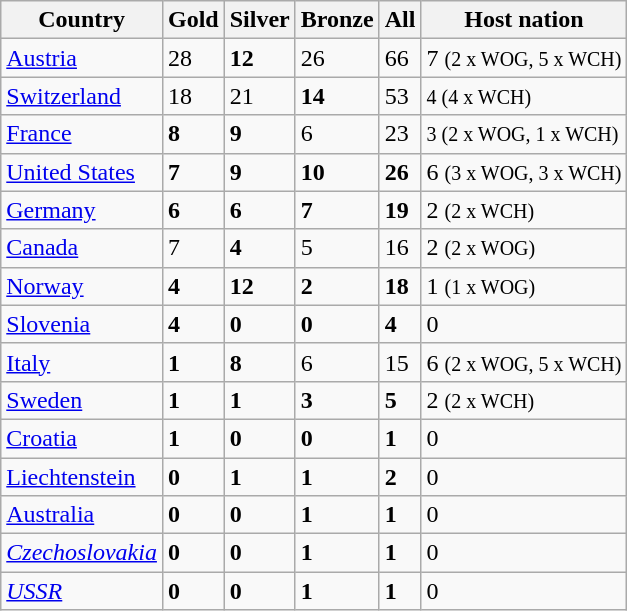<table class="wikitable">
<tr>
<th>Country</th>
<th>Gold</th>
<th>Silver</th>
<th>Bronze</th>
<th>All</th>
<th>Host nation</th>
</tr>
<tr>
<td> <a href='#'>Austria</a></td>
<td>28</td>
<td><strong>12</strong></td>
<td>26</td>
<td>66</td>
<td>7 <small>(2 x WOG, 5 x WCH)</small></td>
</tr>
<tr>
<td> <a href='#'>Switzerland</a></td>
<td>18</td>
<td>21</td>
<td><strong>14</strong></td>
<td>53</td>
<td><small>4 (4 x WCH)</small></td>
</tr>
<tr>
<td> <a href='#'>France</a></td>
<td><strong>8</strong></td>
<td><strong>9</strong></td>
<td>6</td>
<td>23</td>
<td><small>3 (2 x WOG, 1 x WCH)</small></td>
</tr>
<tr>
<td> <a href='#'>United States</a></td>
<td><strong>7</strong></td>
<td><strong>9</strong></td>
<td><strong>10</strong></td>
<td><strong>26</strong></td>
<td>6 <small>(3 x WOG, 3 x WCH)</small></td>
</tr>
<tr>
<td> <a href='#'>Germany</a></td>
<td><strong>6</strong></td>
<td><strong>6</strong></td>
<td><strong>7</strong></td>
<td><strong>19</strong></td>
<td>2 <small>(2 x WCH)</small></td>
</tr>
<tr>
<td> <a href='#'>Canada</a></td>
<td>7</td>
<td><strong>4</strong></td>
<td>5</td>
<td>16</td>
<td>2 <small>(2 x WOG)</small></td>
</tr>
<tr>
<td> <a href='#'>Norway</a></td>
<td><strong>4</strong></td>
<td><strong>12</strong></td>
<td><strong>2</strong></td>
<td><strong>18</strong></td>
<td>1 <small>(1 x WOG)</small></td>
</tr>
<tr>
<td> <a href='#'>Slovenia</a></td>
<td><strong>4</strong></td>
<td><strong>0</strong></td>
<td><strong>0</strong></td>
<td><strong>4</strong></td>
<td>0</td>
</tr>
<tr>
<td> <a href='#'>Italy</a></td>
<td><strong>1</strong></td>
<td><strong>8</strong></td>
<td>6</td>
<td>15</td>
<td>6 <small>(2 x WOG, 5 x WCH)</small></td>
</tr>
<tr>
<td> <a href='#'>Sweden</a></td>
<td><strong>1</strong></td>
<td><strong>1</strong></td>
<td><strong>3</strong></td>
<td><strong>5</strong></td>
<td>2 <small>(2 x WCH)</small></td>
</tr>
<tr>
<td><small></small> <a href='#'>Croatia</a></td>
<td><strong>1</strong></td>
<td><strong>0</strong></td>
<td><strong>0</strong></td>
<td><strong>1</strong></td>
<td>0</td>
</tr>
<tr>
<td><small></small> <a href='#'>Liechtenstein</a></td>
<td><strong>0</strong></td>
<td><strong>1</strong></td>
<td><strong>1</strong></td>
<td><strong>2</strong></td>
<td>0</td>
</tr>
<tr>
<td><small></small> <a href='#'>Australia</a></td>
<td><strong>0</strong></td>
<td><strong>0</strong></td>
<td><strong>1</strong></td>
<td><strong>1</strong></td>
<td>0</td>
</tr>
<tr>
<td><small></small> <em><a href='#'>Czechoslovakia</a></em></td>
<td><strong>0</strong></td>
<td><strong>0</strong></td>
<td><strong>1</strong></td>
<td><strong>1</strong></td>
<td>0</td>
</tr>
<tr>
<td><small></small> <em><a href='#'>USSR</a></em></td>
<td><strong>0</strong></td>
<td><strong>0</strong></td>
<td><strong>1</strong></td>
<td><strong>1</strong></td>
<td>0</td>
</tr>
</table>
